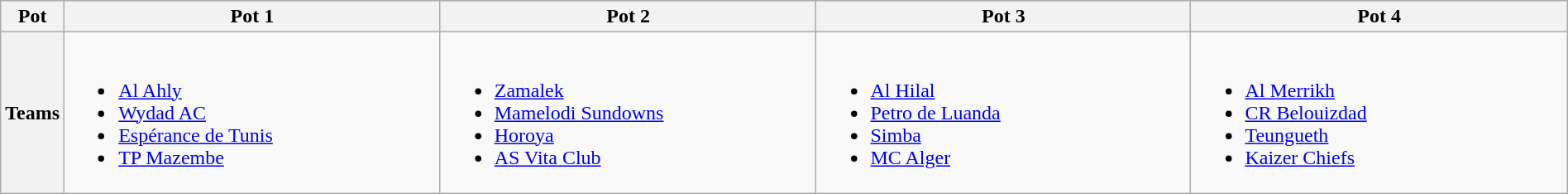<table class="wikitable" style="width:100%;">
<tr>
<th>Pot</th>
<th width="25%">Pot 1</th>
<th width="25%">Pot 2</th>
<th width="25%">Pot 3</th>
<th width="25%">Pot 4</th>
</tr>
<tr>
<th>Teams</th>
<td valign="top"><br><ul><li> <a href='#'>Al Ahly</a> </li><li> <a href='#'>Wydad AC</a> </li><li> <a href='#'>Espérance de Tunis</a> </li><li> <a href='#'>TP Mazembe</a> </li></ul></td>
<td valign="top"><br><ul><li> <a href='#'>Zamalek</a> </li><li> <a href='#'>Mamelodi Sundowns</a> </li><li> <a href='#'>Horoya</a> </li><li> <a href='#'>AS Vita Club</a> </li></ul></td>
<td valign="top"><br><ul><li> <a href='#'>Al Hilal</a> </li><li> <a href='#'>Petro de Luanda</a> </li><li> <a href='#'>Simba</a> </li><li> <a href='#'>MC Alger</a> </li></ul></td>
<td valign="top"><br><ul><li> <a href='#'>Al Merrikh</a> </li><li> <a href='#'>CR Belouizdad</a></li><li> <a href='#'>Teungueth</a></li><li> <a href='#'>Kaizer Chiefs</a></li></ul></td>
</tr>
</table>
